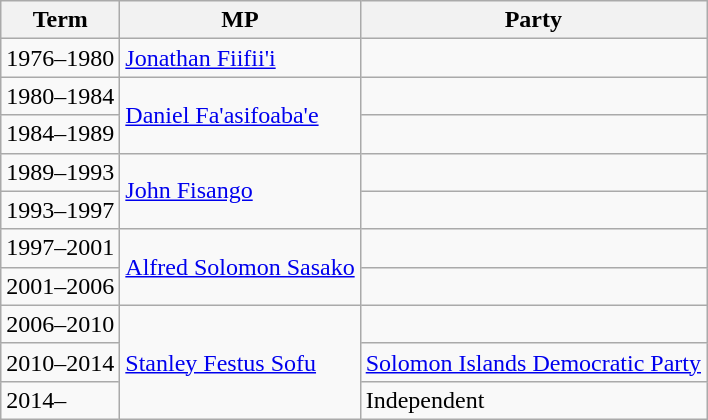<table class=wikitable>
<tr>
<th>Term</th>
<th>MP</th>
<th>Party</th>
</tr>
<tr>
<td>1976–1980</td>
<td><a href='#'>Jonathan Fiifii'i</a></td>
<td> </td>
</tr>
<tr>
<td>1980–1984</td>
<td rowspan=2><a href='#'>Daniel Fa'asifoaba'e</a></td>
<td> </td>
</tr>
<tr>
<td>1984–1989</td>
<td> </td>
</tr>
<tr>
<td>1989–1993</td>
<td rowspan=2><a href='#'>John Fisango</a></td>
<td> </td>
</tr>
<tr>
<td>1993–1997</td>
<td> </td>
</tr>
<tr>
<td>1997–2001</td>
<td rowspan=2><a href='#'>Alfred Solomon Sasako</a></td>
<td> </td>
</tr>
<tr>
<td>2001–2006</td>
<td> </td>
</tr>
<tr>
<td>2006–2010</td>
<td rowspan=3><a href='#'>Stanley Festus Sofu</a></td>
<td> </td>
</tr>
<tr>
<td>2010–2014</td>
<td><a href='#'>Solomon Islands Democratic Party</a></td>
</tr>
<tr>
<td>2014–</td>
<td>Independent</td>
</tr>
</table>
